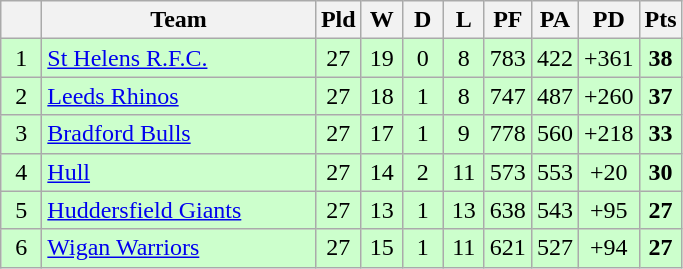<table class="wikitable" style="text-align:center">
<tr>
<th style="width:20px;" abbr="Position"> </th>
<th style="width:175px;">Team</th>
<th style="width:20px;" abbr="Played">Pld</th>
<th style="width:20px;" abbr="Won">W</th>
<th style="width:20px;" abbr="Drawn">D</th>
<th style="width:20px;" abbr="Lost">L</th>
<th style="width:20px;" abbr="Points for">PF</th>
<th style="width:20px;" abbr="Points against">PA</th>
<th style="width:20px;" abbr="Points difference">PD</th>
<th style="width:20px;" abbr="Points">Pts</th>
</tr>
<tr style="background:#cfc;">
<td>1</td>
<td style="text-align:left;"> <a href='#'>St Helens R.F.C.</a></td>
<td>27</td>
<td>19</td>
<td>0</td>
<td>8</td>
<td>783</td>
<td>422</td>
<td>+361</td>
<td><strong>38</strong></td>
</tr>
<tr style="background:#cfc;">
<td>2</td>
<td style="text-align:left;"> <a href='#'>Leeds Rhinos</a></td>
<td>27</td>
<td>18</td>
<td>1</td>
<td>8</td>
<td>747</td>
<td>487</td>
<td>+260</td>
<td><strong>37</strong></td>
</tr>
<tr style="background:#cfc;">
<td>3</td>
<td style="text-align:left;"> <a href='#'>Bradford Bulls</a></td>
<td>27</td>
<td>17</td>
<td>1</td>
<td>9</td>
<td>778</td>
<td>560</td>
<td>+218</td>
<td><strong>33</strong></td>
</tr>
<tr style="background:#cfc;">
<td>4</td>
<td style="text-align:left;"> <a href='#'>Hull</a></td>
<td>27</td>
<td>14</td>
<td>2</td>
<td>11</td>
<td>573</td>
<td>553</td>
<td>+20</td>
<td><strong>30</strong></td>
</tr>
<tr style="background:#cfc;">
<td>5</td>
<td style="text-align:left;"> <a href='#'>Huddersfield Giants</a></td>
<td>27</td>
<td>13</td>
<td>1</td>
<td>13</td>
<td>638</td>
<td>543</td>
<td>+95</td>
<td><strong>27</strong></td>
</tr>
<tr style="background:#cfc;">
<td>6</td>
<td style="text-align:left;"> <a href='#'>Wigan Warriors</a></td>
<td>27</td>
<td>15</td>
<td>1</td>
<td>11</td>
<td>621</td>
<td>527</td>
<td>+94</td>
<td><strong>27</strong></td>
</tr>
</table>
